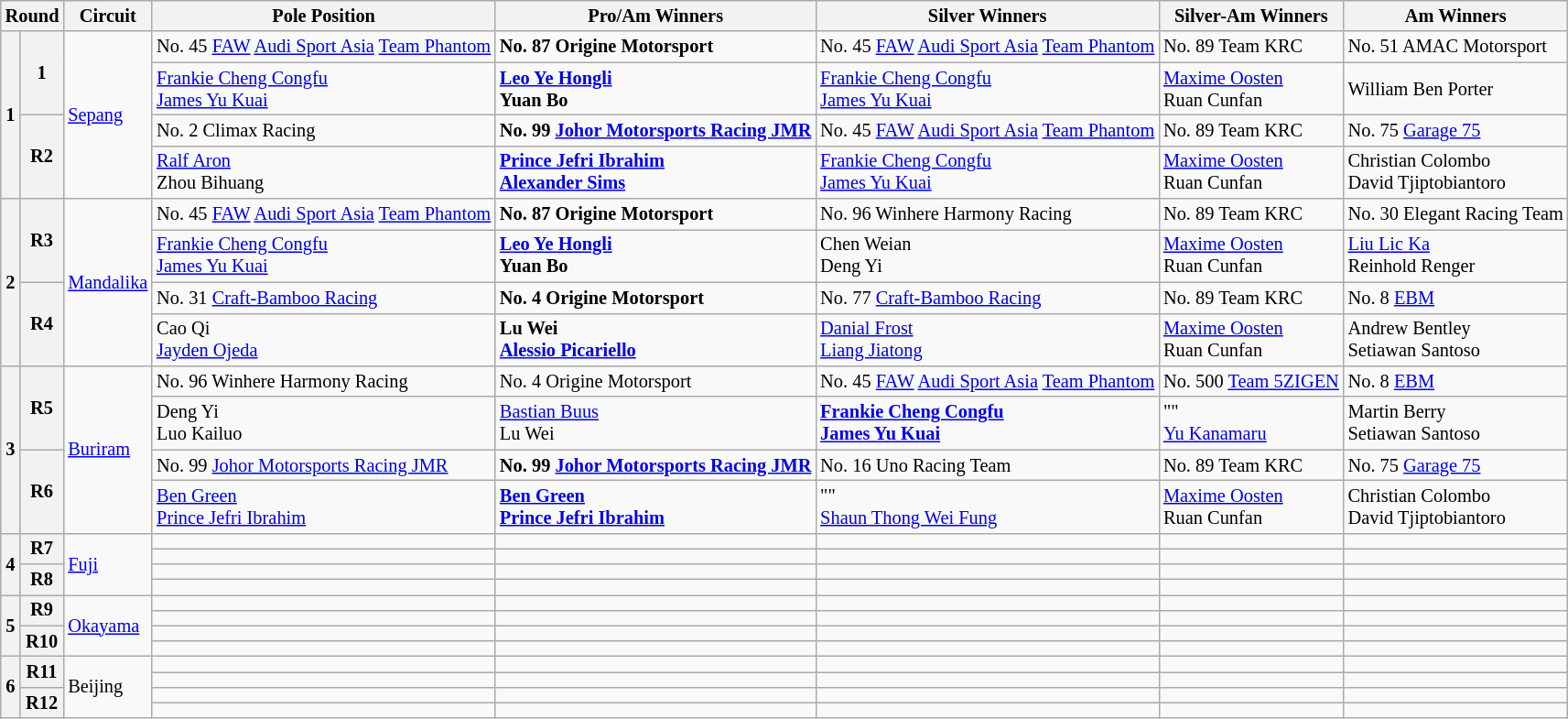<table class="wikitable" style=font-size:85%;">
<tr>
<th colspan=2>Round</th>
<th>Circuit</th>
<th>Pole Position</th>
<th>Pro/Am Winners</th>
<th>Silver Winners</th>
<th>Silver-Am Winners</th>
<th>Am Winners</th>
</tr>
<tr>
<th rowspan=4>1</th>
<th rowspan=2>1</th>
<td rowspan=4> <a href='#'>Sepang</a></td>
<td> No. 45 <a href='#'>FAW</a> <a href='#'>Audi Sport Asia</a> <a href='#'>Team Phantom</a></td>
<td nowrap><strong> No. 87 Origine Motorsport</strong></td>
<td> No. 45 <a href='#'>FAW</a> <a href='#'>Audi Sport Asia</a> <a href='#'>Team Phantom</a></td>
<td nowrap> No. 89 Team KRC</td>
<td nowrap> No. 51 AMAC Motorsport</td>
</tr>
<tr>
<td> <a href='#'>Frankie Cheng Congfu</a><br> <a href='#'>James Yu Kuai</a></td>
<td><strong> <a href='#'>Leo Ye Hongli</a><br> Yuan Bo</strong></td>
<td> <a href='#'>Frankie Cheng Congfu</a><br> <a href='#'>James Yu Kuai</a></td>
<td> <a href='#'>Maxime Oosten</a><br> Ruan Cunfan</td>
<td> William Ben Porter</td>
</tr>
<tr>
<th rowspan=2>R2</th>
<td> No. 2 Climax Racing</td>
<td><strong> No. 99 <a href='#'>Johor Motorsports Racing JMR</a></strong></td>
<td> No. 45 <a href='#'>FAW</a> <a href='#'>Audi Sport Asia</a> <a href='#'>Team Phantom</a></td>
<td> No. 89 Team KRC</td>
<td> No. 75 <a href='#'>Garage 75</a></td>
</tr>
<tr>
<td> <a href='#'>Ralf Aron</a><br> Zhou Bihuang</td>
<td><strong> <a href='#'>Prince Jefri Ibrahim</a><br> <a href='#'>Alexander Sims</a></strong></td>
<td> <a href='#'>Frankie Cheng Congfu</a><br> <a href='#'>James Yu Kuai</a></td>
<td> <a href='#'>Maxime Oosten</a><br> Ruan Cunfan</td>
<td> Christian Colombo<br> David Tjiptobiantoro</td>
</tr>
<tr>
<th rowspan=4>2</th>
<th rowspan=2>R3</th>
<td rowspan=4 nowrap> <a href='#'>Mandalika</a></td>
<td> No. 45 <a href='#'>FAW</a> <a href='#'>Audi Sport Asia</a> <a href='#'>Team Phantom</a></td>
<td><strong> No. 87 Origine Motorsport</strong></td>
<td nowrap> No. 96 Winhere Harmony Racing</td>
<td> No. 89 Team KRC</td>
<td nowrap> No. 30 Elegant Racing Team</td>
</tr>
<tr>
<td> <a href='#'>Frankie Cheng Congfu</a><br> <a href='#'>James Yu Kuai</a></td>
<td><strong> <a href='#'>Leo Ye Hongli</a><br> Yuan Bo</strong></td>
<td> Chen Weian<br> Deng Yi</td>
<td> <a href='#'>Maxime Oosten</a><br> Ruan Cunfan</td>
<td> <a href='#'>Liu Lic Ka</a><br> Reinhold Renger</td>
</tr>
<tr>
<th rowspan=2>R4</th>
<td> No. 31 <a href='#'>Craft-Bamboo Racing</a></td>
<td><strong> No. 4 Origine Motorsport</strong></td>
<td> No. 77 <a href='#'>Craft-Bamboo Racing</a></td>
<td> No. 89 Team KRC</td>
<td> No. 8 <a href='#'>EBM</a></td>
</tr>
<tr>
<td> Cao Qi<br> <a href='#'>Jayden Ojeda</a></td>
<td><strong> Lu Wei<br> <a href='#'>Alessio Picariello</a></strong></td>
<td> <a href='#'>Danial Frost</a><br> <a href='#'>Liang Jiatong</a></td>
<td> <a href='#'>Maxime Oosten</a><br> Ruan Cunfan</td>
<td> Andrew Bentley<br> Setiawan Santoso</td>
</tr>
<tr>
<th rowspan=4>3</th>
<th rowspan=2>R5</th>
<td rowspan=4> <a href='#'>Buriram</a></td>
<td nowrap> No. 96 Winhere Harmony Racing</td>
<td> No. 4 Origine Motorsport</td>
<td> No. 45 <a href='#'>FAW</a> <a href='#'>Audi Sport Asia</a> <a href='#'>Team Phantom</a></td>
<td nowrap> No. 500 <a href='#'>Team 5ZIGEN</a></td>
<td> No. 8 <a href='#'>EBM</a></td>
</tr>
<tr>
<td> Deng Yi<br> Luo Kailuo</td>
<td> <a href='#'>Bastian Buus</a><br> Lu Wei</td>
<td><strong> <a href='#'>Frankie Cheng Congfu</a><br> <a href='#'>James Yu Kuai</a></strong></td>
<td> ""<br> <a href='#'>Yu Kanamaru</a></td>
<td> Martin Berry<br> Setiawan Santoso</td>
</tr>
<tr>
<th rowspan=2>R6</th>
<td> No. 99 <a href='#'>Johor Motorsports Racing JMR</a></td>
<td><strong> No. 99 <a href='#'>Johor Motorsports Racing JMR</a></strong></td>
<td> No. 16 Uno Racing Team</td>
<td> No. 89 Team KRC</td>
<td> No. 75 <a href='#'>Garage 75</a></td>
</tr>
<tr>
<td> <a href='#'>Ben Green</a><br> <a href='#'>Prince Jefri Ibrahim</a></td>
<td><strong> <a href='#'>Ben Green</a><br> <a href='#'>Prince Jefri Ibrahim</a></strong></td>
<td> ""<br> <a href='#'>Shaun Thong Wei Fung</a></td>
<td> <a href='#'>Maxime Oosten</a><br> Ruan Cunfan</td>
<td> Christian Colombo<br> David Tjiptobiantoro</td>
</tr>
<tr>
<th rowspan=4>4</th>
<th rowspan=2>R7</th>
<td rowspan=4> <a href='#'>Fuji</a></td>
<td></td>
<td></td>
<td></td>
<td></td>
<td></td>
</tr>
<tr>
<td></td>
<td></td>
<td></td>
<td></td>
<td></td>
</tr>
<tr>
<th rowspan=2>R8</th>
<td></td>
<td></td>
<td></td>
<td></td>
<td></td>
</tr>
<tr>
<td></td>
<td></td>
<td></td>
<td></td>
<td></td>
</tr>
<tr>
<th rowspan=4>5</th>
<th rowspan=2>R9</th>
<td rowspan=4> <a href='#'>Okayama</a></td>
<td></td>
<td></td>
<td></td>
<td></td>
<td></td>
</tr>
<tr>
<td></td>
<td></td>
<td></td>
<td></td>
<td></td>
</tr>
<tr>
<th rowspan=2>R10</th>
<td></td>
<td></td>
<td></td>
<td></td>
<td></td>
</tr>
<tr>
<td></td>
<td></td>
<td></td>
<td></td>
<td></td>
</tr>
<tr>
<th rowspan=4>6</th>
<th rowspan=2>R11</th>
<td rowspan=4> Beijing</td>
<td></td>
<td></td>
<td></td>
<td></td>
<td></td>
</tr>
<tr>
<td></td>
<td></td>
<td></td>
<td></td>
<td></td>
</tr>
<tr>
<th rowspan=2>R12</th>
<td></td>
<td></td>
<td></td>
<td></td>
<td></td>
</tr>
<tr>
<td></td>
<td></td>
<td></td>
<td></td>
<td></td>
</tr>
</table>
